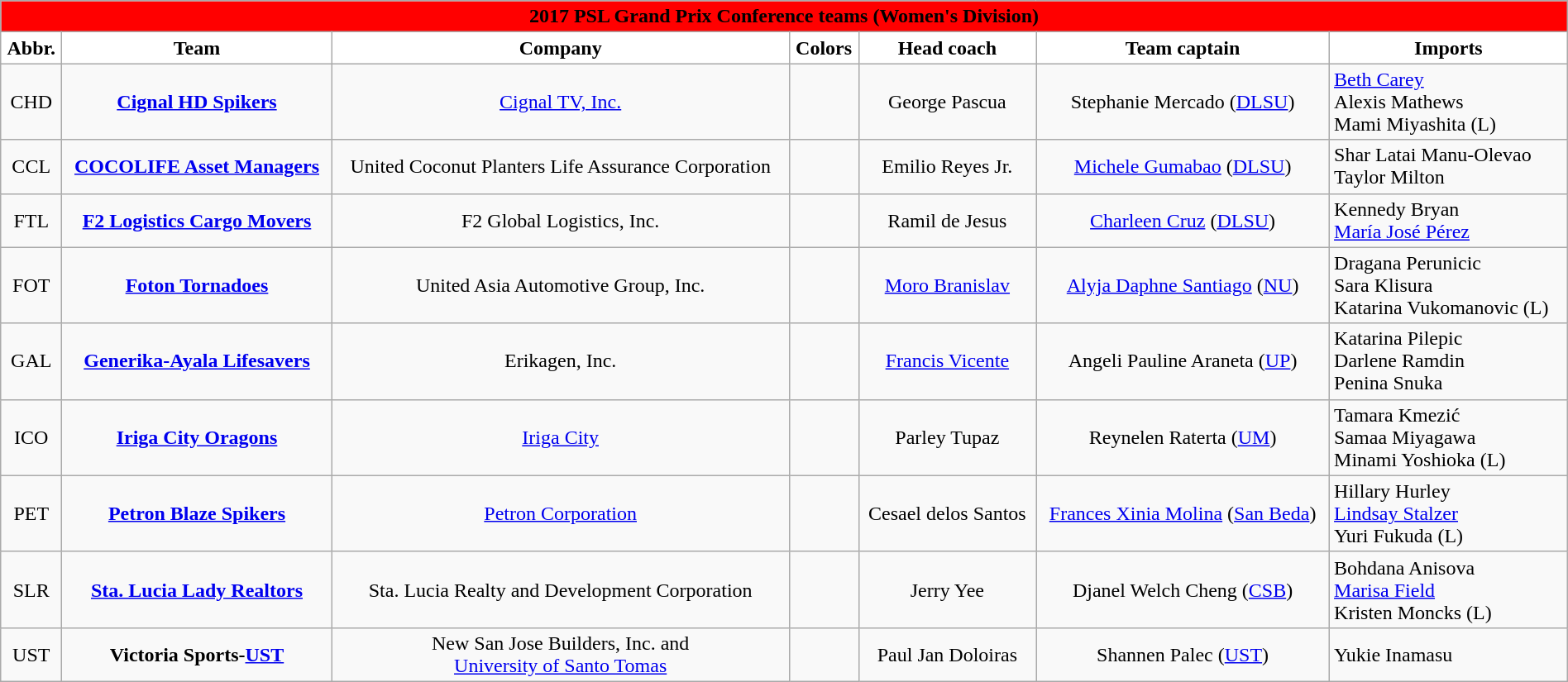<table class="wikitable" style="width:100%; text-align:left">
<tr>
<th style=background:RED colspan=7><span>2017 PSL Grand Prix Conference teams (Women's Division)</span></th>
</tr>
<tr>
<th style="background:white">Abbr.</th>
<th style="background:white">Team</th>
<th style="background:white">Company</th>
<th style="background:white">Colors</th>
<th style="background:white">Head coach</th>
<th style="background:white">Team captain</th>
<th style="background:white">Imports</th>
</tr>
<tr>
<td align=center>CHD</td>
<td align=center><strong><a href='#'>Cignal HD Spikers</a></strong></td>
<td align=center><a href='#'>Cignal TV, Inc.</a></td>
<td align=center> </td>
<td align=center> George Pascua</td>
<td align=center>Stephanie Mercado (<a href='#'>DLSU</a>)</td>
<td align=left> <a href='#'>Beth Carey</a> <br>  Alexis Mathews <br>  Mami Miyashita (L)</td>
</tr>
<tr>
<td align=center>CCL</td>
<td align=center><strong><a href='#'>COCOLIFE Asset Managers</a></strong></td>
<td align=center>United Coconut Planters Life Assurance Corporation</td>
<td align=center> </td>
<td align=center> Emilio Reyes Jr.</td>
<td align=center><a href='#'>Michele Gumabao</a> (<a href='#'>DLSU</a>)</td>
<td align=left> Shar Latai Manu-Olevao <br>  Taylor Milton</td>
</tr>
<tr>
<td align=center>FTL</td>
<td align=center><strong><a href='#'>F2 Logistics Cargo Movers</a></strong></td>
<td align=center>F2 Global Logistics, Inc.</td>
<td align=center>  </td>
<td align=center> Ramil de Jesus</td>
<td align=center><a href='#'>Charleen Cruz</a> (<a href='#'>DLSU</a>)</td>
<td align=left> Kennedy Bryan <br>  <a href='#'>María José Pérez</a></td>
</tr>
<tr>
<td align=center>FOT</td>
<td align=center><strong><a href='#'>Foton Tornadoes</a></strong></td>
<td align=center>United Asia Automotive Group, Inc.</td>
<td align=center> </td>
<td align=center> <a href='#'>Moro Branislav</a></td>
<td align=center><a href='#'>Alyja Daphne Santiago</a> (<a href='#'>NU</a>)</td>
<td align=left> Dragana Perunicic <br>  Sara Klisura <br>  Katarina Vukomanovic (L)</td>
</tr>
<tr>
<td align=center>GAL</td>
<td align=center><strong><a href='#'>Generika-Ayala Lifesavers</a></strong></td>
<td align=center>Erikagen, Inc.</td>
<td align=center>  </td>
<td align=center> <a href='#'>Francis Vicente</a></td>
<td align=center>Angeli Pauline Araneta (<a href='#'>UP</a>)</td>
<td align=left> Katarina Pilepic <br>  Darlene Ramdin <br>  Penina Snuka</td>
</tr>
<tr>
<td align=center>ICO</td>
<td align=center><strong><a href='#'>Iriga City Oragons</a></strong></td>
<td align=center><a href='#'>Iriga City</a></td>
<td align=center> </td>
<td align=center> Parley Tupaz</td>
<td align=center>Reynelen Raterta (<a href='#'>UM</a>)</td>
<td align=left> Tamara Kmezić <br>  Samaa Miyagawa <br>  Minami Yoshioka (L)</td>
</tr>
<tr>
<td align=center>PET</td>
<td align=center><strong><a href='#'>Petron Blaze Spikers</a></strong></td>
<td align=center><a href='#'>Petron Corporation</a></td>
<td align=center>  </td>
<td align=center> Cesael delos Santos</td>
<td align=center><a href='#'>Frances Xinia Molina</a> (<a href='#'>San Beda</a>)</td>
<td align=left> Hillary Hurley <br>  <a href='#'>Lindsay Stalzer</a> <br>  Yuri Fukuda (L)</td>
</tr>
<tr>
<td align=center>SLR</td>
<td align=center><strong><a href='#'>Sta. Lucia Lady Realtors</a></strong></td>
<td align=center>Sta. Lucia Realty and Development Corporation</td>
<td align=center>  </td>
<td align=center> Jerry Yee</td>
<td align=center>Djanel Welch Cheng (<a href='#'>CSB</a>)</td>
<td align=left> Bohdana Anisova <br>  <a href='#'>Marisa Field</a> <br>  Kristen Moncks (L)</td>
</tr>
<tr>
<td align=center>UST</td>
<td align=center><strong>Victoria Sports-<a href='#'>UST</a></strong></td>
<td align=center>New San Jose Builders, Inc. and<br><a href='#'>University of Santo Tomas</a></td>
<td align=center>  </td>
<td align=center> Paul Jan Doloiras</td>
<td align=center>Shannen Palec (<a href='#'>UST</a>)</td>
<td align=left> Yukie Inamasu</td>
</tr>
</table>
